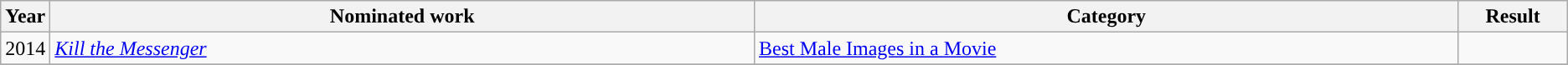<table class="wikitable">
<tr>
<th scope="col" style="width:1em;">Year</th>
<th scope="col" style="width:35em;">Nominated work</th>
<th scope="col" style="width:35em;">Category</th>
<th scope="col" style="width:5em;">Result</th>
</tr>
<tr>
<td>2014</td>
<td><em><a href='#'>Kill the Messenger</a></em></td>
<td><a href='#'>Best Male Images in a Movie</a></td>
<td></td>
</tr>
<tr>
</tr>
</table>
